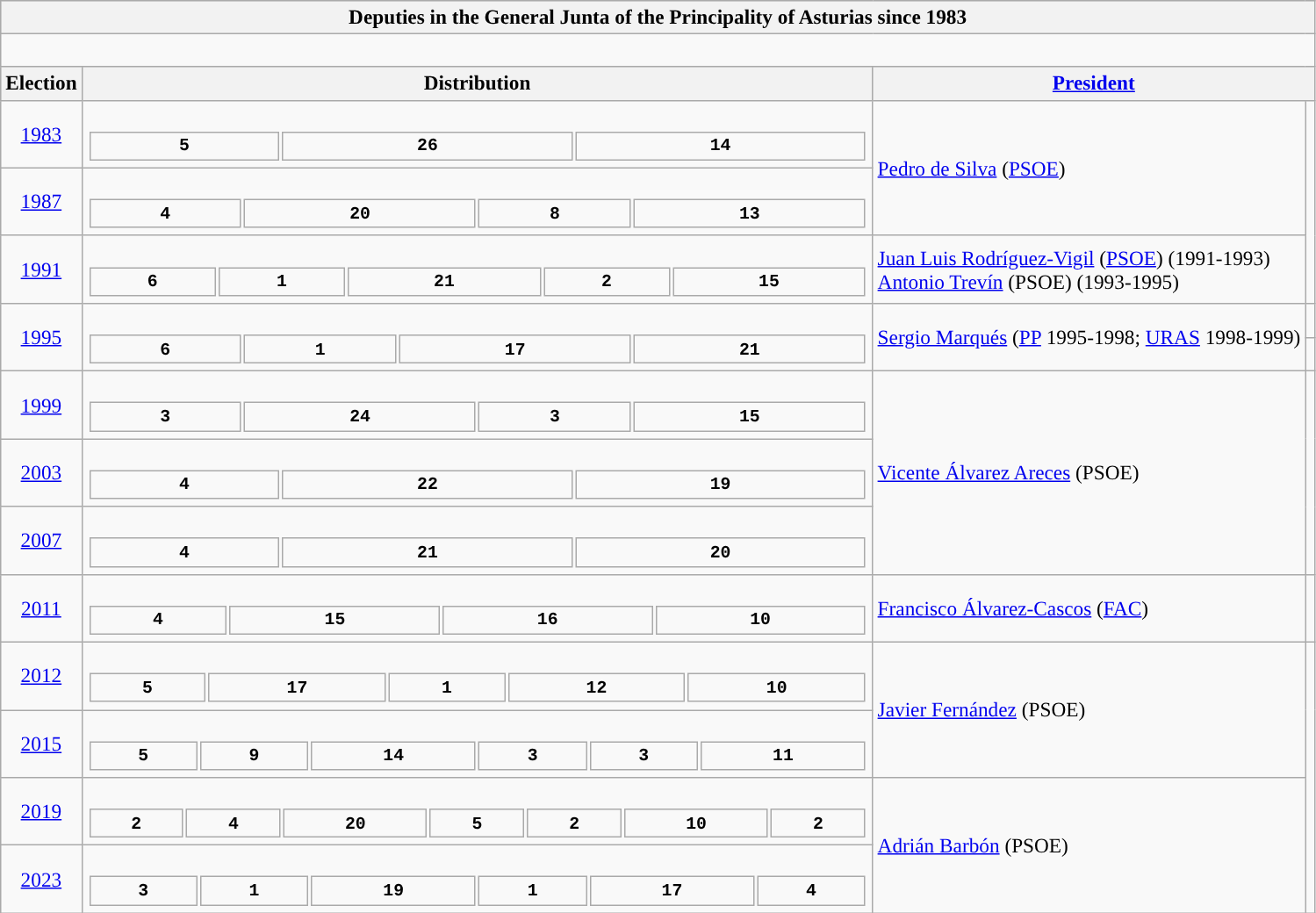<table class="wikitable" style="font-size:97%;">
<tr bgcolor="#CCCCCC">
<th colspan="4">Deputies in the General Junta of the Principality of Asturias since 1983</th>
</tr>
<tr>
<td colspan="4"><br>















</td>
</tr>
<tr bgcolor="#CCCCCC">
<th>Election</th>
<th>Distribution</th>
<th colspan="2"><a href='#'>President</a></th>
</tr>
<tr>
<td align=center><a href='#'>1983</a></td>
<td><br><table style="width:45em; font-size:85%; text-align:center; font-family:Courier New;">
<tr style="font-weight:bold">
<td style="background:">5</td>
<td style="background:">26</td>
<td style="background:">14</td>
</tr>
</table>
</td>
<td rowspan="2"><a href='#'>Pedro de Silva</a> (<a href='#'>PSOE</a>)</td>
<td rowspan="3" style="background:"></td>
</tr>
<tr>
<td align=center><a href='#'>1987</a></td>
<td><br><table style="width:45em; font-size:85%; text-align:center; font-family:Courier New;">
<tr style="font-weight:bold">
<td style="background:">4</td>
<td style="background:">20</td>
<td style="background:">8</td>
<td style="background:">13</td>
</tr>
</table>
</td>
</tr>
<tr>
<td align=center><a href='#'>1991</a></td>
<td><br><table style="width:45em; font-size:85%; text-align:center; font-family:Courier New;">
<tr style="font-weight:bold">
<td style="background:">6</td>
<td style="background:">1</td>
<td style="background:">21</td>
<td style="background:">2</td>
<td style="background:">15</td>
</tr>
</table>
</td>
<td><a href='#'>Juan Luis Rodríguez-Vigil</a> (<a href='#'>PSOE</a>) (1991-1993)<br><a href='#'>Antonio Trevín</a> (PSOE) (1993-1995)</td>
</tr>
<tr>
<td rowspan="2" align=center><a href='#'>1995</a></td>
<td rowspan="2"><br><table style="width:45em; font-size:85%; text-align:center; font-family:Courier New;">
<tr style="font-weight:bold">
<td style="background:">6</td>
<td style="background:">1</td>
<td style="background:">17</td>
<td style="background:">21</td>
</tr>
</table>
</td>
<td rowspan="2"><a href='#'>Sergio Marqués</a> (<a href='#'>PP</a> 1995-1998; <a href='#'>URAS</a> 1998-1999)</td>
<td rowspan="1" style="background:"></td>
</tr>
<tr>
<td rowspan="1" style="background:"></td>
</tr>
<tr>
<td align=center><a href='#'>1999</a></td>
<td><br><table style="width:45em; font-size:85%; text-align:center; font-family:Courier New;">
<tr style="font-weight:bold">
<td style="background:">3</td>
<td style="background:">24</td>
<td style="background:">3</td>
<td style="background:">15</td>
</tr>
</table>
</td>
<td rowspan="3"><a href='#'>Vicente Álvarez Areces</a> (PSOE)</td>
<td rowspan="3" style="background:"></td>
</tr>
<tr>
<td align=center><a href='#'>2003</a></td>
<td><br><table style="width:45em; font-size:85%; text-align:center; font-family:Courier New;">
<tr style="font-weight:bold">
<td style="background:">4</td>
<td style="background:">22</td>
<td style="background:">19</td>
</tr>
</table>
</td>
</tr>
<tr>
<td align="center"><a href='#'>2007</a></td>
<td><br><table style="width:45em; font-size:85%; text-align:center; font-family:Courier New;">
<tr style="font-weight:bold">
<td style="background:">4</td>
<td style="background:">21</td>
<td style="background:">20</td>
</tr>
</table>
</td>
</tr>
<tr>
<td align=center><a href='#'>2011</a></td>
<td><br><table style="width:45em; font-size:85%; text-align:center; font-family:Courier New;">
<tr style="font-weight:bold">
<td style="background:">4</td>
<td style="background:">15</td>
<td style="background:">16</td>
<td style="background:">10</td>
</tr>
</table>
</td>
<td><a href='#'>Francisco Álvarez-Cascos</a> (<a href='#'>FAC</a>)</td>
<td rowspan="1" style="background:"></td>
</tr>
<tr>
<td align=center><a href='#'>2012</a></td>
<td><br><table style="width:45em; font-size:85%; text-align:center; font-family:Courier New;">
<tr style="font-weight:bold">
<td style="background:">5</td>
<td style="background:">17</td>
<td style="background:">1</td>
<td style="background:">12</td>
<td style="background:">10</td>
</tr>
</table>
</td>
<td rowspan="2"><a href='#'>Javier Fernández</a> (PSOE)</td>
<td rowspan="4" style="background:"></td>
</tr>
<tr>
<td align=center><a href='#'>2015</a></td>
<td><br><table style="width:45em; font-size:85%; text-align:center; font-family:Courier New;">
<tr style="font-weight:bold">
<td style="background:">5</td>
<td style="background:">9</td>
<td style="background:">14</td>
<td style="background:">3</td>
<td style="background:">3</td>
<td style="background:">11</td>
</tr>
</table>
</td>
</tr>
<tr>
<td align=center><a href='#'>2019</a></td>
<td><br><table style="width:45em; font-size:85%; text-align:center; font-family:Courier New;">
<tr style="font-weight:bold">
<td style="background:">2</td>
<td style="background:">4</td>
<td style="background:">20</td>
<td style="background:">5</td>
<td style="background:">2</td>
<td style="background:">10</td>
<td style="background:">2</td>
</tr>
</table>
</td>
<td rowspan="2"><a href='#'>Adrián Barbón</a> (PSOE)</td>
</tr>
<tr>
<td align=center><a href='#'>2023</a></td>
<td><br><table style="width:45em; font-size:85%; text-align:center; font-family:Courier New;">
<tr style="font-weight:bold">
<td style="background:">3</td>
<td style="background:">1</td>
<td style="background:">19</td>
<td style="background:">1</td>
<td style="background:">17</td>
<td style="background:">4</td>
</tr>
</table>
</td>
</tr>
</table>
